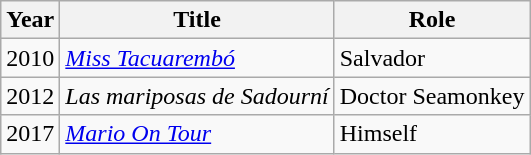<table class="wikitable sortable">
<tr>
<th>Year</th>
<th>Title</th>
<th>Role</th>
</tr>
<tr>
<td>2010</td>
<td><em><a href='#'>Miss Tacuarembó</a></em></td>
<td>Salvador</td>
</tr>
<tr>
<td>2012</td>
<td><em>Las mariposas de Sadourní</em></td>
<td>Doctor Seamonkey</td>
</tr>
<tr>
<td>2017</td>
<td><em><a href='#'>Mario On Tour</a></em></td>
<td>Himself</td>
</tr>
</table>
